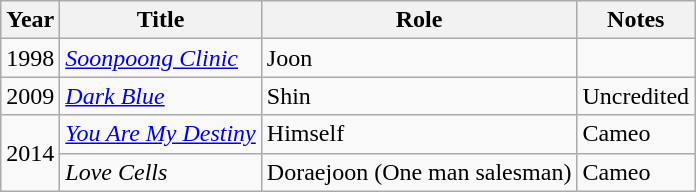<table class="wikitable">
<tr>
<th>Year</th>
<th>Title</th>
<th>Role</th>
<th>Notes</th>
</tr>
<tr>
<td>1998</td>
<td><em><a href='#'>Soonpoong Clinic</a></em></td>
<td>Joon</td>
<td></td>
</tr>
<tr>
<td>2009</td>
<td><em><a href='#'>Dark Blue</a></em></td>
<td>Shin</td>
<td>Uncredited</td>
</tr>
<tr>
<td rowspan="2">2014</td>
<td><em><a href='#'>You Are My Destiny</a></em></td>
<td>Himself</td>
<td>Cameo</td>
</tr>
<tr>
<td><em>Love Cells</em></td>
<td>Doraejoon (One man salesman)</td>
<td>Cameo</td>
</tr>
</table>
